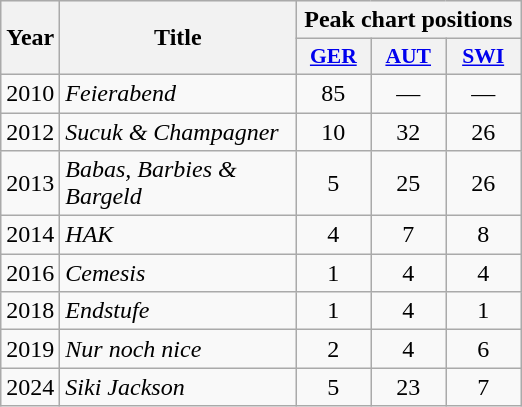<table class="wikitable">
<tr style="background: #eeeeee;">
<th style="width: 20px;" rowspan="2">Year</th>
<th style="width: 150px;" rowspan="2">Title</th>
<th colspan="3">Peak chart positions</th>
</tr>
<tr style="background: #eeeeee;">
<th scope="col" style="width:3em;font-size:90%;"><a href='#'>GER</a><br></th>
<th scope="col" style="width:3em;font-size:90%;"><a href='#'>AUT</a><br></th>
<th scope="col" style="width:3em;font-size:90%;"><a href='#'>SWI</a><br></th>
</tr>
<tr>
<td>2010</td>
<td><em>Feierabend</em></td>
<td align="center">85</td>
<td align="center">—</td>
<td align="center">—</td>
</tr>
<tr>
<td>2012</td>
<td><em>Sucuk & Champagner</em></td>
<td align="center">10</td>
<td align="center">32</td>
<td align="center">26</td>
</tr>
<tr>
<td>2013</td>
<td><em>Babas, Barbies & Bargeld</em></td>
<td align="center">5</td>
<td align="center">25</td>
<td align="center">26</td>
</tr>
<tr>
<td>2014</td>
<td><em>HAK</em></td>
<td align="center">4</td>
<td align="center">7</td>
<td align="center">8</td>
</tr>
<tr>
<td>2016</td>
<td><em>Cemesis</em></td>
<td align="center">1</td>
<td align="center">4</td>
<td align="center">4</td>
</tr>
<tr>
<td>2018</td>
<td><em>Endstufe</em></td>
<td align="center">1</td>
<td align="center">4</td>
<td align="center">1</td>
</tr>
<tr>
<td>2019</td>
<td><em>Nur noch nice</em></td>
<td align="center">2</td>
<td align="center">4</td>
<td align="center">6</td>
</tr>
<tr>
<td>2024</td>
<td><em>Siki Jackson</em></td>
<td align="center">5</td>
<td align="center">23</td>
<td align="center">7</td>
</tr>
</table>
